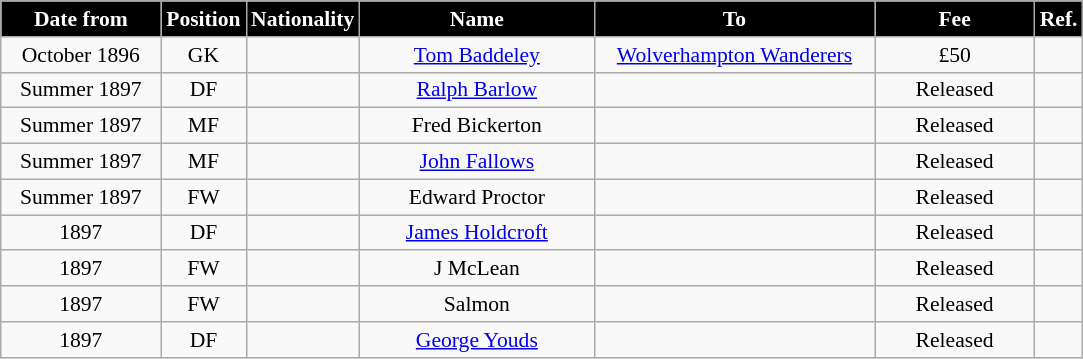<table class="wikitable" style="text-align:center; font-size:90%; ">
<tr>
<th style="background:#000000; color:white; width:100px;">Date from</th>
<th style="background:#000000; color:white; width:50px;">Position</th>
<th style="background:#000000; color:white; width:50px;">Nationality</th>
<th style="background:#000000; color:white; width:150px;">Name</th>
<th style="background:#000000; color:white; width:180px;">To</th>
<th style="background:#000000; color:white; width:100px;">Fee</th>
<th style="background:#000000; color:white; width:25px;">Ref.</th>
</tr>
<tr>
<td>October 1896</td>
<td>GK</td>
<td></td>
<td><a href='#'>Tom Baddeley</a></td>
<td><a href='#'>Wolverhampton Wanderers</a></td>
<td>£50</td>
<td></td>
</tr>
<tr>
<td>Summer 1897</td>
<td>DF</td>
<td></td>
<td><a href='#'>Ralph Barlow</a></td>
<td></td>
<td>Released</td>
<td></td>
</tr>
<tr>
<td>Summer 1897</td>
<td>MF</td>
<td></td>
<td>Fred Bickerton</td>
<td></td>
<td>Released</td>
<td></td>
</tr>
<tr>
<td>Summer 1897</td>
<td>MF</td>
<td></td>
<td><a href='#'>John Fallows</a></td>
<td></td>
<td>Released</td>
<td></td>
</tr>
<tr>
<td>Summer 1897</td>
<td>FW</td>
<td></td>
<td>Edward Proctor</td>
<td></td>
<td>Released</td>
<td></td>
</tr>
<tr>
<td>1897</td>
<td>DF</td>
<td></td>
<td><a href='#'>James Holdcroft</a></td>
<td></td>
<td>Released</td>
<td></td>
</tr>
<tr>
<td>1897</td>
<td>FW</td>
<td></td>
<td>J McLean</td>
<td></td>
<td>Released</td>
<td></td>
</tr>
<tr>
<td>1897</td>
<td>FW</td>
<td></td>
<td>Salmon</td>
<td></td>
<td>Released</td>
<td></td>
</tr>
<tr>
<td>1897</td>
<td>DF</td>
<td></td>
<td><a href='#'>George Youds</a></td>
<td></td>
<td>Released</td>
<td></td>
</tr>
</table>
